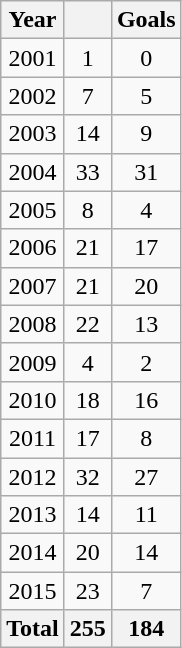<table class="wikitable sortable" style="text-align:center">
<tr>
<th>Year</th>
<th></th>
<th>Goals</th>
</tr>
<tr>
<td>2001</td>
<td>1</td>
<td>0</td>
</tr>
<tr>
<td>2002</td>
<td>7</td>
<td>5</td>
</tr>
<tr>
<td>2003</td>
<td>14</td>
<td>9</td>
</tr>
<tr>
<td>2004</td>
<td>33</td>
<td>31</td>
</tr>
<tr>
<td>2005</td>
<td>8</td>
<td>4</td>
</tr>
<tr>
<td>2006</td>
<td>21</td>
<td>17</td>
</tr>
<tr>
<td>2007</td>
<td>21</td>
<td>20</td>
</tr>
<tr>
<td>2008</td>
<td>22</td>
<td>13</td>
</tr>
<tr>
<td>2009</td>
<td>4</td>
<td>2</td>
</tr>
<tr>
<td>2010</td>
<td>18</td>
<td>16</td>
</tr>
<tr>
<td>2011</td>
<td>17</td>
<td>8</td>
</tr>
<tr>
<td>2012</td>
<td>32</td>
<td>27</td>
</tr>
<tr>
<td>2013</td>
<td>14</td>
<td>11</td>
</tr>
<tr>
<td>2014</td>
<td>20</td>
<td>14</td>
</tr>
<tr>
<td>2015</td>
<td>23</td>
<td>7</td>
</tr>
<tr>
<th colspan=1>Total</th>
<th>255</th>
<th>184</th>
</tr>
</table>
